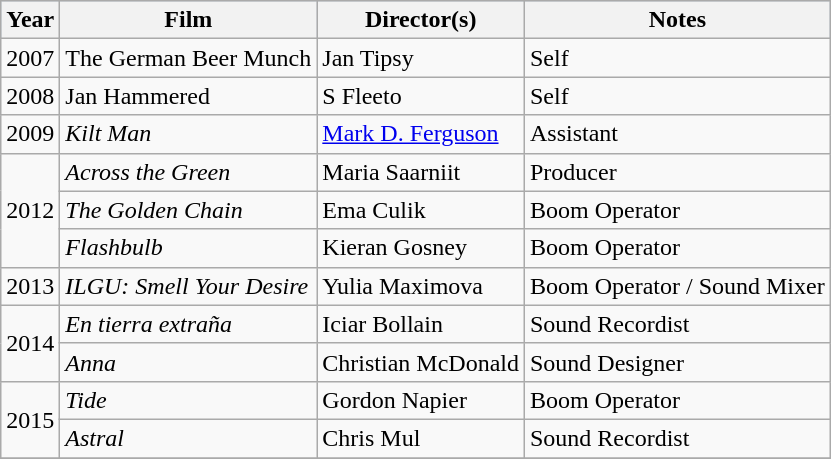<table class="wikitable">
<tr style="background:#b0c4de; text-align:center;">
<th>Year</th>
<th>Film</th>
<th>Director(s)</th>
<th>Notes</th>
</tr>
<tr>
<td>2007</td>
<td>The German Beer Munch</td>
<td>Jan Tipsy</td>
<td>Self</td>
</tr>
<tr>
<td>2008</td>
<td>Jan Hammered</td>
<td>S Fleeto</td>
<td>Self</td>
</tr>
<tr>
<td>2009</td>
<td><em>Kilt Man</em></td>
<td><a href='#'>Mark D. Ferguson</a></td>
<td>Assistant</td>
</tr>
<tr>
<td rowspan="3">2012</td>
<td><em>Across the Green</em></td>
<td>Maria Saarniit</td>
<td>Producer</td>
</tr>
<tr>
<td><em>The Golden Chain</em></td>
<td>Ema Culik</td>
<td>Boom Operator</td>
</tr>
<tr>
<td><em>Flashbulb</em></td>
<td>Kieran Gosney</td>
<td>Boom Operator</td>
</tr>
<tr>
<td>2013</td>
<td><em>ILGU: Smell Your Desire</em></td>
<td>Yulia Maximova</td>
<td>Boom Operator / Sound Mixer</td>
</tr>
<tr>
<td rowspan="2">2014</td>
<td><em>En tierra extraña</em></td>
<td>Iciar Bollain</td>
<td>Sound Recordist</td>
</tr>
<tr>
<td><em>Anna</em></td>
<td>Christian McDonald</td>
<td>Sound Designer</td>
</tr>
<tr>
<td rowspan="2">2015</td>
<td><em>Tide</em></td>
<td>Gordon Napier</td>
<td>Boom Operator</td>
</tr>
<tr>
<td><em>Astral</em></td>
<td>Chris Mul</td>
<td>Sound Recordist</td>
</tr>
<tr>
</tr>
</table>
